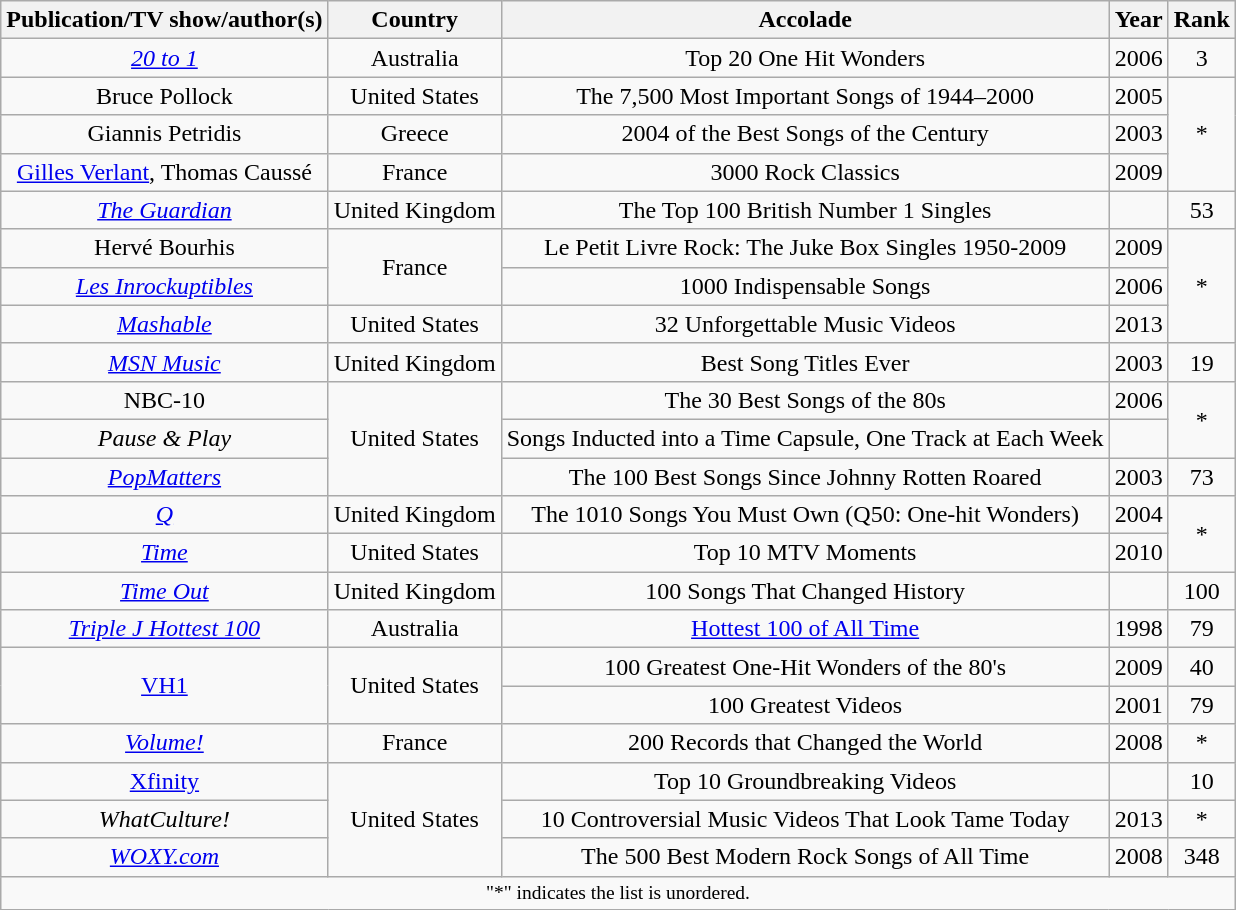<table class="wikitable" style="text-align:center">
<tr>
<th scope="col">Publication/TV show/author(s)</th>
<th scope="col">Country</th>
<th scope="col">Accolade</th>
<th scope="col">Year</th>
<th scope="col">Rank</th>
</tr>
<tr>
<td scope="row"><em><a href='#'>20 to 1</a></em></td>
<td>Australia</td>
<td>Top 20 One Hit Wonders</td>
<td>2006</td>
<td>3</td>
</tr>
<tr>
<td scope="row">Bruce Pollock</td>
<td>United States</td>
<td>The 7,500 Most Important Songs of 1944–2000</td>
<td>2005</td>
<td rowspan="3">*</td>
</tr>
<tr>
<td scope="row">Giannis Petridis</td>
<td>Greece</td>
<td>2004 of the Best Songs of the Century</td>
<td>2003</td>
</tr>
<tr>
<td scope="row"><a href='#'>Gilles Verlant</a>, Thomas Caussé</td>
<td>France</td>
<td>3000 Rock Classics</td>
<td>2009</td>
</tr>
<tr>
<td scope="row"><em><a href='#'>The Guardian</a></em></td>
<td>United Kingdom</td>
<td>The Top 100 British Number 1 Singles</td>
<td></td>
<td>53</td>
</tr>
<tr>
<td scope="row">Hervé Bourhis</td>
<td rowspan="2">France</td>
<td>Le Petit Livre Rock: The Juke Box Singles 1950-2009</td>
<td>2009</td>
<td rowspan="3">*</td>
</tr>
<tr>
<td scope="row"><em><a href='#'>Les Inrockuptibles</a></em></td>
<td>1000 Indispensable Songs</td>
<td>2006</td>
</tr>
<tr>
<td scope="row"><em><a href='#'>Mashable</a></em></td>
<td>United States</td>
<td>32 Unforgettable Music Videos</td>
<td>2013</td>
</tr>
<tr>
<td scope="row"><em><a href='#'>MSN Music</a></em></td>
<td>United Kingdom</td>
<td>Best Song Titles Ever</td>
<td>2003</td>
<td>19</td>
</tr>
<tr>
<td scope="row">NBC-10</td>
<td rowspan="3">United States</td>
<td>The 30 Best Songs of the 80s</td>
<td>2006</td>
<td rowspan="2">*</td>
</tr>
<tr>
<td scope="row"><em>Pause & Play</em></td>
<td>Songs Inducted into a Time Capsule, One Track at Each Week</td>
<td></td>
</tr>
<tr>
<td scope="row"><em><a href='#'>PopMatters</a></em></td>
<td>The 100 Best Songs Since Johnny Rotten Roared</td>
<td>2003</td>
<td align=center>73</td>
</tr>
<tr>
<td scope="row"><em><a href='#'>Q</a></em></td>
<td>United Kingdom</td>
<td>The 1010 Songs You Must Own (Q50: One-hit Wonders)</td>
<td>2004</td>
<td rowspan="2">*</td>
</tr>
<tr>
<td scope="row"><em><a href='#'>Time</a></em></td>
<td>United States</td>
<td>Top 10 MTV Moments</td>
<td>2010</td>
</tr>
<tr>
<td scope="row"><em><a href='#'>Time Out</a></em></td>
<td>United Kingdom</td>
<td>100 Songs That Changed History</td>
<td></td>
<td>100</td>
</tr>
<tr>
<td scope="row"><em><a href='#'>Triple J Hottest 100</a></em></td>
<td>Australia</td>
<td><a href='#'>Hottest 100 of All Time</a></td>
<td>1998</td>
<td>79</td>
</tr>
<tr>
<td rowspan="2"><a href='#'>VH1</a></td>
<td rowspan="2">United States</td>
<td>100 Greatest One-Hit Wonders of the 80's</td>
<td>2009</td>
<td>40</td>
</tr>
<tr>
<td>100 Greatest Videos</td>
<td>2001</td>
<td>79</td>
</tr>
<tr>
<td scope="row"><em><a href='#'>Volume!</a></em></td>
<td>France</td>
<td>200 Records that Changed the World</td>
<td>2008</td>
<td>*</td>
</tr>
<tr>
<td scope="row"><a href='#'>Xfinity</a></td>
<td rowspan="3">United States</td>
<td>Top 10 Groundbreaking Videos</td>
<td></td>
<td>10</td>
</tr>
<tr>
<td scope="row"><em>WhatCulture!</em></td>
<td>10 Controversial Music Videos That Look Tame Today</td>
<td>2013</td>
<td>*</td>
</tr>
<tr>
<td scope="row"><em><a href='#'>WOXY.com</a></em></td>
<td>The 500 Best Modern Rock Songs of All Time</td>
<td>2008</td>
<td>348</td>
</tr>
<tr>
<td colspan="5" style="font-size:small; text-align:center">"*" indicates the list is unordered.</td>
</tr>
</table>
